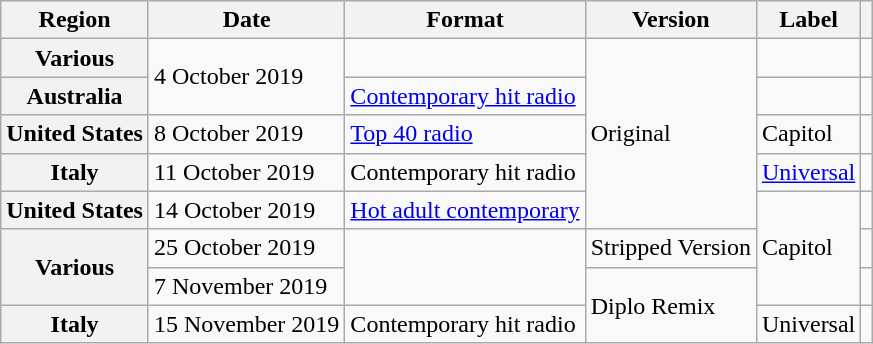<table class="wikitable plainrowheaders">
<tr>
<th scope="col">Region</th>
<th scope="col">Date</th>
<th scope="col">Format</th>
<th scope="col">Version</th>
<th scope="col">Label</th>
<th scope="col"></th>
</tr>
<tr>
<th scope="row">Various</th>
<td rowspan="2">4 October 2019</td>
<td></td>
<td rowspan="5">Original</td>
<td></td>
<td></td>
</tr>
<tr>
<th scope="row">Australia</th>
<td><a href='#'>Contemporary hit radio</a></td>
<td></td>
<td></td>
</tr>
<tr>
<th scope="row">United States</th>
<td>8 October 2019</td>
<td><a href='#'>Top 40 radio</a></td>
<td>Capitol</td>
<td></td>
</tr>
<tr>
<th scope="row">Italy</th>
<td>11 October 2019</td>
<td>Contemporary hit radio</td>
<td><a href='#'>Universal</a></td>
<td></td>
</tr>
<tr>
<th scope="row">United States</th>
<td>14 October 2019</td>
<td><a href='#'>Hot adult contemporary</a></td>
<td rowspan="3">Capitol</td>
<td></td>
</tr>
<tr>
<th scope="row" rowspan="2">Various</th>
<td>25 October 2019</td>
<td rowspan="2"></td>
<td>Stripped Version</td>
<td></td>
</tr>
<tr>
<td>7 November 2019</td>
<td rowspan="2">Diplo Remix</td>
<td></td>
</tr>
<tr>
<th scope="row">Italy</th>
<td>15 November 2019</td>
<td>Contemporary hit radio</td>
<td>Universal</td>
<td></td>
</tr>
</table>
